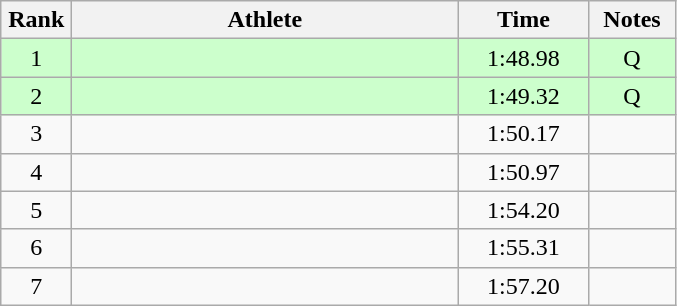<table class="wikitable" style="text-align:center">
<tr>
<th width=40>Rank</th>
<th width=250>Athlete</th>
<th width=80>Time</th>
<th width=50>Notes</th>
</tr>
<tr bgcolor=ccffcc>
<td>1</td>
<td align=left></td>
<td>1:48.98</td>
<td>Q</td>
</tr>
<tr bgcolor=ccffcc>
<td>2</td>
<td align=left></td>
<td>1:49.32</td>
<td>Q</td>
</tr>
<tr>
<td>3</td>
<td align=left></td>
<td>1:50.17</td>
<td></td>
</tr>
<tr>
<td>4</td>
<td align=left></td>
<td>1:50.97</td>
<td></td>
</tr>
<tr>
<td>5</td>
<td align=left></td>
<td>1:54.20</td>
<td></td>
</tr>
<tr>
<td>6</td>
<td align=left></td>
<td>1:55.31</td>
<td></td>
</tr>
<tr>
<td>7</td>
<td align=left></td>
<td>1:57.20</td>
<td></td>
</tr>
</table>
